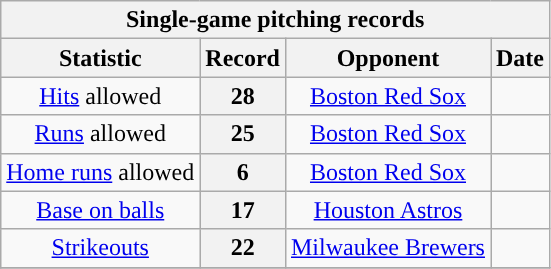<table class="wikitable sortable" style="text-align:center">
<tr>
<th colspan=4>Single-game pitching records</th>
</tr>
<tr>
<th scope="col">Statistic</th>
<th scope="col" class="unsortable">Record</th>
<th scope="col" class="unsortable">Opponent</th>
<th scope="col">Date</th>
</tr>
<tr>
<td><a href='#'>Hits</a> allowed</td>
<th scope="row">28</th>
<td><a href='#'>Boston Red Sox</a></td>
<td></td>
</tr>
<tr>
<td><a href='#'>Runs</a> allowed</td>
<th scope="row">25</th>
<td><a href='#'>Boston Red Sox</a></td>
<td></td>
</tr>
<tr>
<td><a href='#'>Home runs</a> allowed</td>
<th scope="row">6</th>
<td><a href='#'>Boston Red Sox</a></td>
<td></td>
</tr>
<tr>
<td><a href='#'>Base on balls</a></td>
<th scope="row">17</th>
<td><a href='#'>Houston Astros</a></td>
<td></td>
</tr>
<tr>
<td><a href='#'>Strikeouts</a></td>
<th scope="row">22</th>
<td><a href='#'>Milwaukee Brewers</a></td>
<td></td>
</tr>
<tr>
</tr>
</table>
